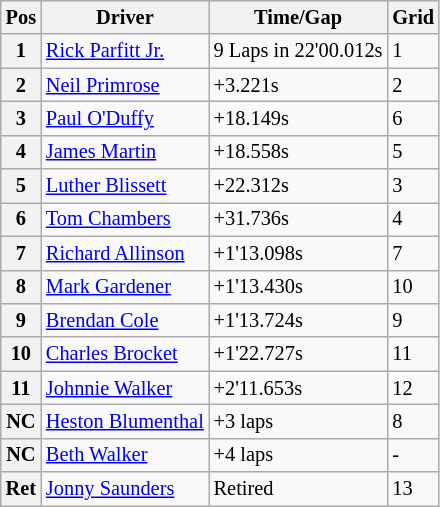<table class="wikitable" style="font-size:85%">
<tr>
<th>Pos</th>
<th>Driver</th>
<th>Time/Gap</th>
<th>Grid</th>
</tr>
<tr>
<th>1</th>
<td> <a href='#'>Rick Parfitt Jr.</a></td>
<td>9 Laps in 22'00.012s</td>
<td>1</td>
</tr>
<tr>
<th>2</th>
<td> <a href='#'>Neil Primrose</a></td>
<td>+3.221s</td>
<td>2</td>
</tr>
<tr>
<th>3</th>
<td> <a href='#'>Paul O'Duffy</a></td>
<td>+18.149s</td>
<td>6</td>
</tr>
<tr>
<th>4</th>
<td> <a href='#'>James Martin</a></td>
<td>+18.558s</td>
<td>5</td>
</tr>
<tr>
<th>5</th>
<td> <a href='#'>Luther Blissett</a></td>
<td>+22.312s</td>
<td>3</td>
</tr>
<tr>
<th>6</th>
<td> <a href='#'>Tom Chambers</a></td>
<td>+31.736s</td>
<td>4</td>
</tr>
<tr>
<th>7</th>
<td> <a href='#'>Richard Allinson</a></td>
<td>+1'13.098s</td>
<td>7</td>
</tr>
<tr>
<th>8</th>
<td> <a href='#'>Mark Gardener</a></td>
<td>+1'13.430s</td>
<td>10</td>
</tr>
<tr>
<th>9</th>
<td> <a href='#'>Brendan Cole</a></td>
<td>+1'13.724s</td>
<td>9</td>
</tr>
<tr>
<th>10</th>
<td> <a href='#'>Charles Brocket</a></td>
<td>+1'22.727s</td>
<td>11</td>
</tr>
<tr>
<th>11</th>
<td> <a href='#'>Johnnie Walker</a></td>
<td>+2'11.653s</td>
<td>12</td>
</tr>
<tr>
<th>NC</th>
<td> <a href='#'>Heston Blumenthal</a></td>
<td>+3 laps</td>
<td>8</td>
</tr>
<tr>
<th>NC</th>
<td> <a href='#'>Beth Walker</a></td>
<td>+4 laps</td>
<td>-</td>
</tr>
<tr>
<th>Ret</th>
<td> <a href='#'>Jonny Saunders</a></td>
<td>Retired</td>
<td>13</td>
</tr>
</table>
